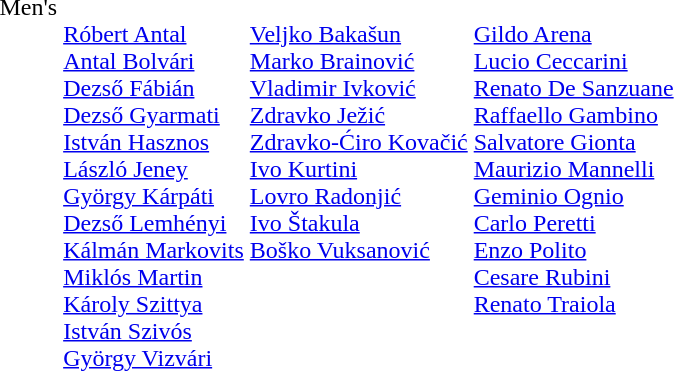<table>
<tr valign="top">
<td>Men's</td>
<td><br><a href='#'>Róbert Antal</a><br><a href='#'>Antal Bolvári</a><br><a href='#'>Dezső Fábián</a><br><a href='#'>Dezső Gyarmati</a><br><a href='#'>István Hasznos</a><br><a href='#'>László Jeney</a><br><a href='#'>György Kárpáti</a><br><a href='#'>Dezső Lemhényi</a><br><a href='#'>Kálmán Markovits</a><br><a href='#'>Miklós Martin</a><br><a href='#'>Károly Szittya</a><br><a href='#'>István Szivós</a><br><a href='#'>György Vizvári</a></td>
<td><br><a href='#'>Veljko Bakašun</a><br><a href='#'>Marko Brainović</a><br><a href='#'>Vladimir Ivković</a><br><a href='#'>Zdravko Ježić</a><br><a href='#'>Zdravko-Ćiro Kovačić</a><br><a href='#'>Ivo Kurtini</a><br><a href='#'>Lovro Radonjić</a><br><a href='#'>Ivo Štakula</a><br><a href='#'>Boško Vuksanović</a></td>
<td><br><a href='#'>Gildo Arena</a><br><a href='#'>Lucio Ceccarini</a><br><a href='#'>Renato De Sanzuane</a><br><a href='#'>Raffaello Gambino</a><br><a href='#'>Salvatore Gionta</a><br><a href='#'>Maurizio Mannelli</a><br><a href='#'>Geminio Ognio</a><br><a href='#'>Carlo Peretti</a><br><a href='#'>Enzo Polito</a><br><a href='#'>Cesare Rubini</a><br><a href='#'>Renato Traiola</a></td>
</tr>
</table>
